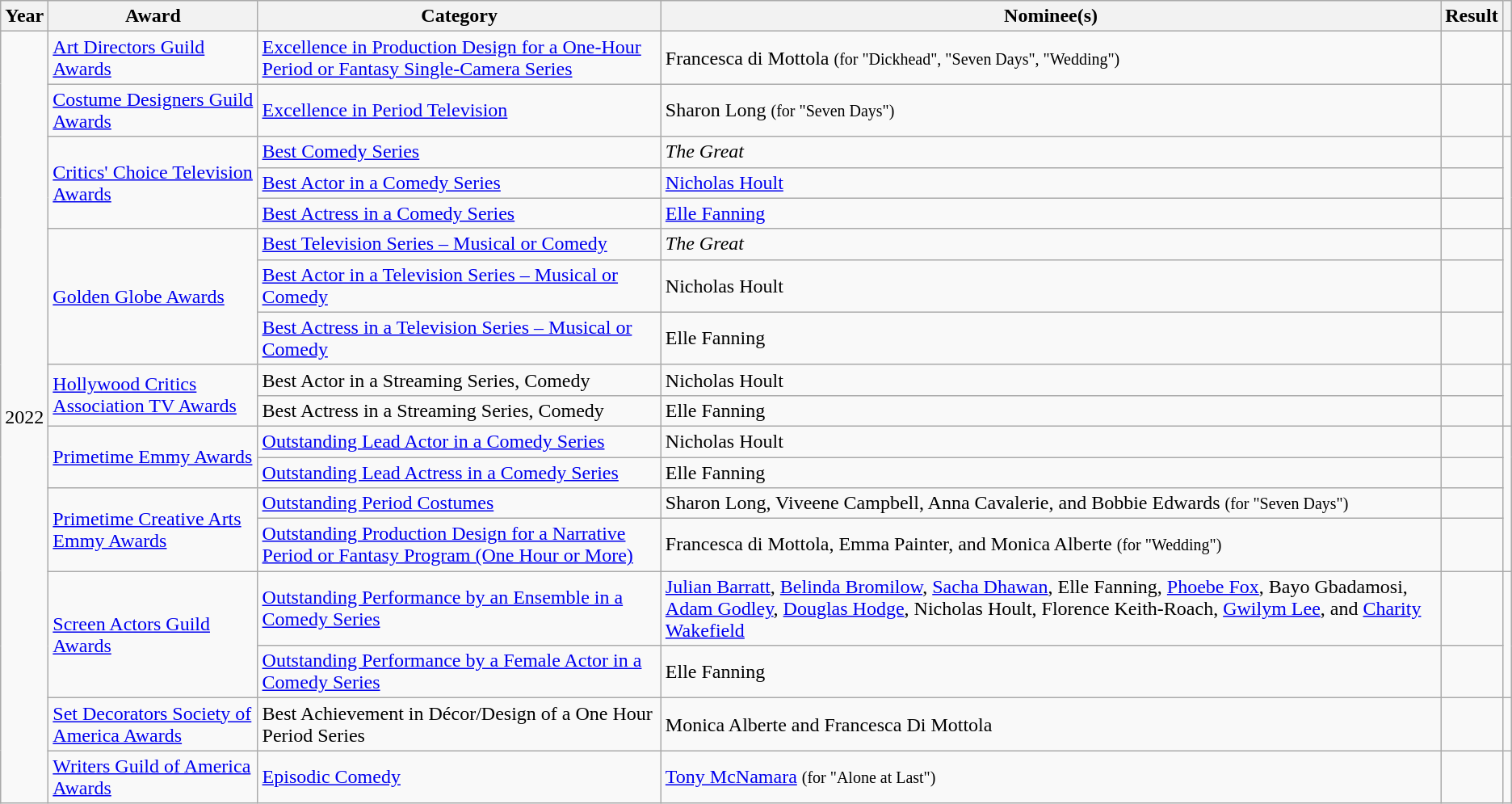<table class="wikitable sortable">
<tr>
<th>Year</th>
<th>Award</th>
<th>Category</th>
<th>Nominee(s)</th>
<th>Result</th>
<th></th>
</tr>
<tr>
<td rowspan="18" style="text-align:center;">2022</td>
<td><a href='#'>Art Directors Guild Awards</a></td>
<td><a href='#'>Excellence in Production Design for a One-Hour Period or Fantasy Single-Camera Series</a></td>
<td>Francesca di Mottola <small>(for "Dickhead", "Seven Days", "Wedding")</small></td>
<td></td>
<td align="center"></td>
</tr>
<tr>
<td><a href='#'>Costume Designers Guild Awards</a></td>
<td><a href='#'>Excellence in Period Television</a></td>
<td>Sharon Long <small>(for "Seven Days")</small></td>
<td></td>
<td align="center"></td>
</tr>
<tr>
<td rowspan="3"><a href='#'>Critics' Choice Television Awards</a></td>
<td><a href='#'>Best Comedy Series</a></td>
<td><em>The Great</em></td>
<td></td>
<td align="center" rowspan="3"></td>
</tr>
<tr>
<td><a href='#'>Best Actor in a Comedy Series</a></td>
<td><a href='#'>Nicholas Hoult</a></td>
<td></td>
</tr>
<tr>
<td><a href='#'>Best Actress in a Comedy Series</a></td>
<td><a href='#'>Elle Fanning</a></td>
<td></td>
</tr>
<tr>
<td rowspan="3"><a href='#'>Golden Globe Awards</a></td>
<td><a href='#'>Best Television Series – Musical or Comedy</a></td>
<td><em>The Great</em></td>
<td></td>
<td align="center" rowspan="3"></td>
</tr>
<tr>
<td><a href='#'>Best Actor in a Television Series – Musical or Comedy</a></td>
<td>Nicholas Hoult</td>
<td></td>
</tr>
<tr>
<td><a href='#'>Best Actress in a Television Series – Musical or Comedy</a></td>
<td>Elle Fanning</td>
<td></td>
</tr>
<tr>
<td rowspan="2"><a href='#'>Hollywood Critics Association TV Awards</a></td>
<td>Best Actor in a Streaming Series, Comedy</td>
<td>Nicholas Hoult</td>
<td></td>
<td rowspan="2" align="center"></td>
</tr>
<tr>
<td>Best Actress in a Streaming Series, Comedy</td>
<td>Elle Fanning</td>
<td></td>
</tr>
<tr>
<td rowspan="2"><a href='#'>Primetime Emmy Awards</a></td>
<td><a href='#'>Outstanding Lead Actor in a Comedy Series</a></td>
<td>Nicholas Hoult</td>
<td></td>
<td rowspan="4" align="center"></td>
</tr>
<tr>
<td><a href='#'>Outstanding Lead Actress in a Comedy Series</a></td>
<td>Elle Fanning</td>
<td></td>
</tr>
<tr>
<td rowspan="2"><a href='#'>Primetime Creative Arts Emmy Awards</a></td>
<td><a href='#'>Outstanding Period Costumes</a></td>
<td>Sharon Long, Viveene Campbell, Anna Cavalerie, and Bobbie Edwards <small>(for "Seven Days")</small></td>
<td></td>
</tr>
<tr>
<td><a href='#'>Outstanding Production Design for a Narrative Period or Fantasy Program (One Hour or More)</a></td>
<td>Francesca di Mottola, Emma Painter, and Monica Alberte <small>(for "Wedding")</small></td>
<td></td>
</tr>
<tr>
<td rowspan="2"><a href='#'>Screen Actors Guild Awards</a></td>
<td><a href='#'>Outstanding Performance by an Ensemble in a Comedy Series</a></td>
<td><a href='#'>Julian Barratt</a>, <a href='#'>Belinda Bromilow</a>, <a href='#'>Sacha Dhawan</a>, Elle Fanning, <a href='#'>Phoebe Fox</a>, Bayo Gbadamosi, <a href='#'>Adam Godley</a>, <a href='#'>Douglas Hodge</a>, Nicholas Hoult, Florence Keith-Roach, <a href='#'>Gwilym Lee</a>, and <a href='#'>Charity Wakefield</a></td>
<td></td>
<td align="center" rowspan="2"></td>
</tr>
<tr>
<td><a href='#'>Outstanding Performance by a Female Actor in a Comedy Series</a></td>
<td>Elle Fanning</td>
<td></td>
</tr>
<tr>
<td><a href='#'>Set Decorators Society of America Awards</a></td>
<td>Best Achievement in Décor/Design of a One Hour Period Series</td>
<td>Monica Alberte and Francesca Di Mottola</td>
<td></td>
<td align="center"></td>
</tr>
<tr>
<td><a href='#'>Writers Guild of America Awards</a></td>
<td><a href='#'>Episodic Comedy</a></td>
<td><a href='#'>Tony McNamara</a> <small>(for "Alone at Last")</small></td>
<td></td>
<td align="center"></td>
</tr>
</table>
